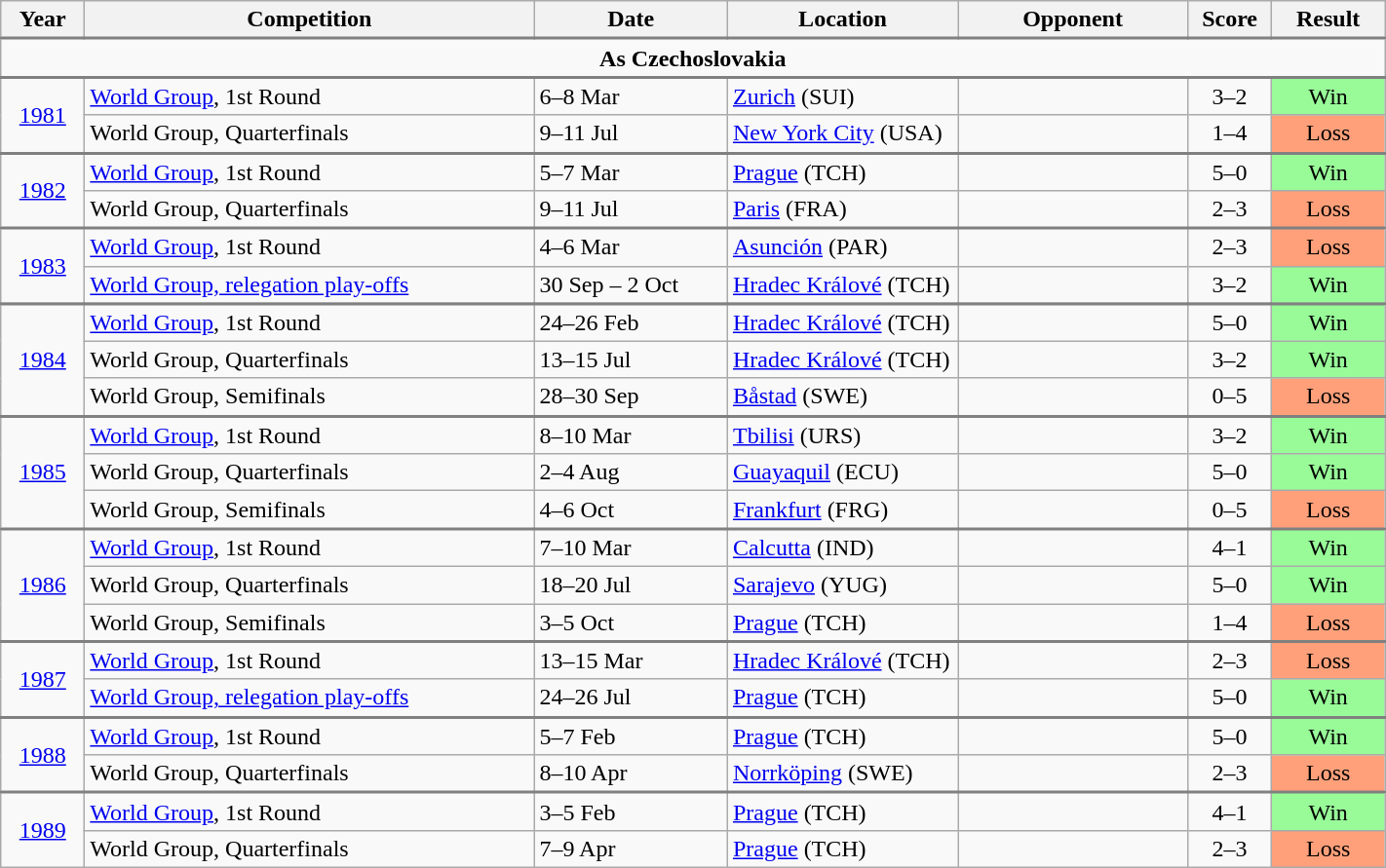<table class="wikitable collapsible collapsed">
<tr>
<th width="50">Year</th>
<th width="300">Competition</th>
<th width="125">Date</th>
<th width="150">Location</th>
<th width="150">Opponent</th>
<th width="50">Score</th>
<th width="70">Result</th>
</tr>
<tr style="border-top:2px solid gray;">
<td align="center" colspan="7"><strong>As Czechoslovakia</strong></td>
</tr>
<tr style="border-top:2px solid gray;">
<td align="center" rowspan="2"><a href='#'>1981</a></td>
<td><a href='#'>World Group</a>, 1st Round</td>
<td>6–8 Mar</td>
<td><a href='#'>Zurich</a> (SUI)</td>
<td></td>
<td align="center">3–2</td>
<td align="center" bgcolor="#98FB98">Win</td>
</tr>
<tr>
<td>World Group, Quarterfinals</td>
<td>9–11 Jul</td>
<td><a href='#'>New York City</a> (USA)</td>
<td></td>
<td align="center">1–4</td>
<td align="center" bgcolor="#FFA07A">Loss</td>
</tr>
<tr style="border-top:2px solid gray;">
<td align="center" rowspan="2"><a href='#'>1982</a></td>
<td><a href='#'>World Group</a>, 1st Round</td>
<td>5–7 Mar</td>
<td><a href='#'>Prague</a> (TCH)</td>
<td></td>
<td align="center">5–0</td>
<td align="center" bgcolor="#98FB98">Win</td>
</tr>
<tr>
<td>World Group, Quarterfinals</td>
<td>9–11 Jul</td>
<td><a href='#'>Paris</a> (FRA)</td>
<td></td>
<td align="center">2–3</td>
<td align="center" bgcolor="#FFA07A">Loss</td>
</tr>
<tr style="border-top:2px solid gray;">
<td align="center" rowspan="2"><a href='#'>1983</a></td>
<td><a href='#'>World Group</a>, 1st Round</td>
<td>4–6 Mar</td>
<td><a href='#'>Asunción</a> (PAR)</td>
<td></td>
<td align="center">2–3</td>
<td align="center" bgcolor="#FFA07A">Loss</td>
</tr>
<tr>
<td><a href='#'>World Group, relegation play-offs</a></td>
<td>30 Sep – 2 Oct</td>
<td><a href='#'>Hradec Králové</a> (TCH)</td>
<td></td>
<td align="center">3–2</td>
<td align="center" bgcolor="#98FB98">Win</td>
</tr>
<tr>
</tr>
<tr style="border-top:2px solid gray;">
<td align="center" rowspan="3"><a href='#'>1984</a></td>
<td><a href='#'>World Group</a>, 1st Round</td>
<td>24–26 Feb</td>
<td><a href='#'>Hradec Králové</a> (TCH)</td>
<td></td>
<td align="center">5–0</td>
<td align="center" bgcolor="#98FB98">Win</td>
</tr>
<tr>
<td>World Group, Quarterfinals</td>
<td>13–15 Jul</td>
<td><a href='#'>Hradec Králové</a> (TCH)</td>
<td></td>
<td align="center">3–2</td>
<td align="center" bgcolor="#98FB98">Win</td>
</tr>
<tr>
<td>World Group, Semifinals</td>
<td>28–30 Sep</td>
<td><a href='#'>Båstad</a> (SWE)</td>
<td></td>
<td align="center">0–5</td>
<td align="center" bgcolor="#FFA07A">Loss</td>
</tr>
<tr style="border-top:2px solid gray;">
<td align="center" rowspan="3"><a href='#'>1985</a></td>
<td><a href='#'>World Group</a>, 1st Round</td>
<td>8–10 Mar</td>
<td><a href='#'>Tbilisi</a> (URS)</td>
<td></td>
<td align="center">3–2</td>
<td align="center" bgcolor="#98FB98">Win</td>
</tr>
<tr>
<td>World Group, Quarterfinals</td>
<td>2–4 Aug</td>
<td><a href='#'>Guayaquil</a> (ECU)</td>
<td></td>
<td align="center">5–0</td>
<td align="center" bgcolor="#98FB98">Win</td>
</tr>
<tr>
<td>World Group, Semifinals</td>
<td>4–6 Oct</td>
<td><a href='#'>Frankfurt</a> (FRG)</td>
<td></td>
<td align="center">0–5</td>
<td align="center" bgcolor="#FFA07A">Loss</td>
</tr>
<tr style="border-top:2px solid gray;">
<td align="center" rowspan="3"><a href='#'>1986</a></td>
<td><a href='#'>World Group</a>, 1st Round</td>
<td>7–10 Mar</td>
<td><a href='#'>Calcutta</a> (IND)</td>
<td></td>
<td align="center">4–1</td>
<td align="center" bgcolor="#98FB98">Win</td>
</tr>
<tr>
<td>World Group, Quarterfinals</td>
<td>18–20 Jul</td>
<td><a href='#'>Sarajevo</a> (YUG)</td>
<td></td>
<td align="center">5–0</td>
<td align="center" bgcolor="#98FB98">Win</td>
</tr>
<tr>
<td>World Group, Semifinals</td>
<td>3–5 Oct</td>
<td><a href='#'>Prague</a> (TCH)</td>
<td></td>
<td align="center">1–4</td>
<td align="center" bgcolor="#FFA07A">Loss</td>
</tr>
<tr style="border-top:2px solid gray;">
<td align="center" rowspan="2"><a href='#'>1987</a></td>
<td><a href='#'>World Group</a>, 1st Round</td>
<td>13–15 Mar</td>
<td><a href='#'>Hradec Králové</a> (TCH)</td>
<td></td>
<td align="center">2–3</td>
<td align="center" bgcolor="#FFA07A">Loss</td>
</tr>
<tr>
<td><a href='#'>World Group, relegation play-offs</a></td>
<td>24–26 Jul</td>
<td><a href='#'>Prague</a> (TCH)</td>
<td></td>
<td align="center">5–0</td>
<td align="center" bgcolor="#98FB98">Win</td>
</tr>
<tr style="border-top:2px solid gray;">
<td align="center" rowspan="2"><a href='#'>1988</a></td>
<td><a href='#'>World Group</a>, 1st Round</td>
<td>5–7 Feb</td>
<td><a href='#'>Prague</a> (TCH)</td>
<td></td>
<td align="center">5–0</td>
<td align="center" bgcolor="#98FB98">Win</td>
</tr>
<tr>
<td>World Group, Quarterfinals</td>
<td>8–10 Apr</td>
<td><a href='#'>Norrköping</a> (SWE)</td>
<td></td>
<td align="center">2–3</td>
<td align="center" bgcolor="#FFA07A">Loss</td>
</tr>
<tr style="border-top:2px solid gray;">
<td align="center" rowspan="2"><a href='#'>1989</a></td>
<td><a href='#'>World Group</a>, 1st Round</td>
<td>3–5 Feb</td>
<td><a href='#'>Prague</a> (TCH)</td>
<td></td>
<td align="center">4–1</td>
<td align="center" bgcolor="#98FB98">Win</td>
</tr>
<tr>
<td>World Group, Quarterfinals</td>
<td>7–9 Apr</td>
<td><a href='#'>Prague</a> (TCH)</td>
<td></td>
<td align="center">2–3</td>
<td align="center" bgcolor="#FFA07A">Loss</td>
</tr>
</table>
